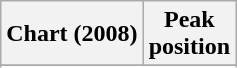<table class="wikitable sortable">
<tr>
<th>Chart (2008)</th>
<th>Peak<br>position</th>
</tr>
<tr>
</tr>
<tr>
</tr>
</table>
